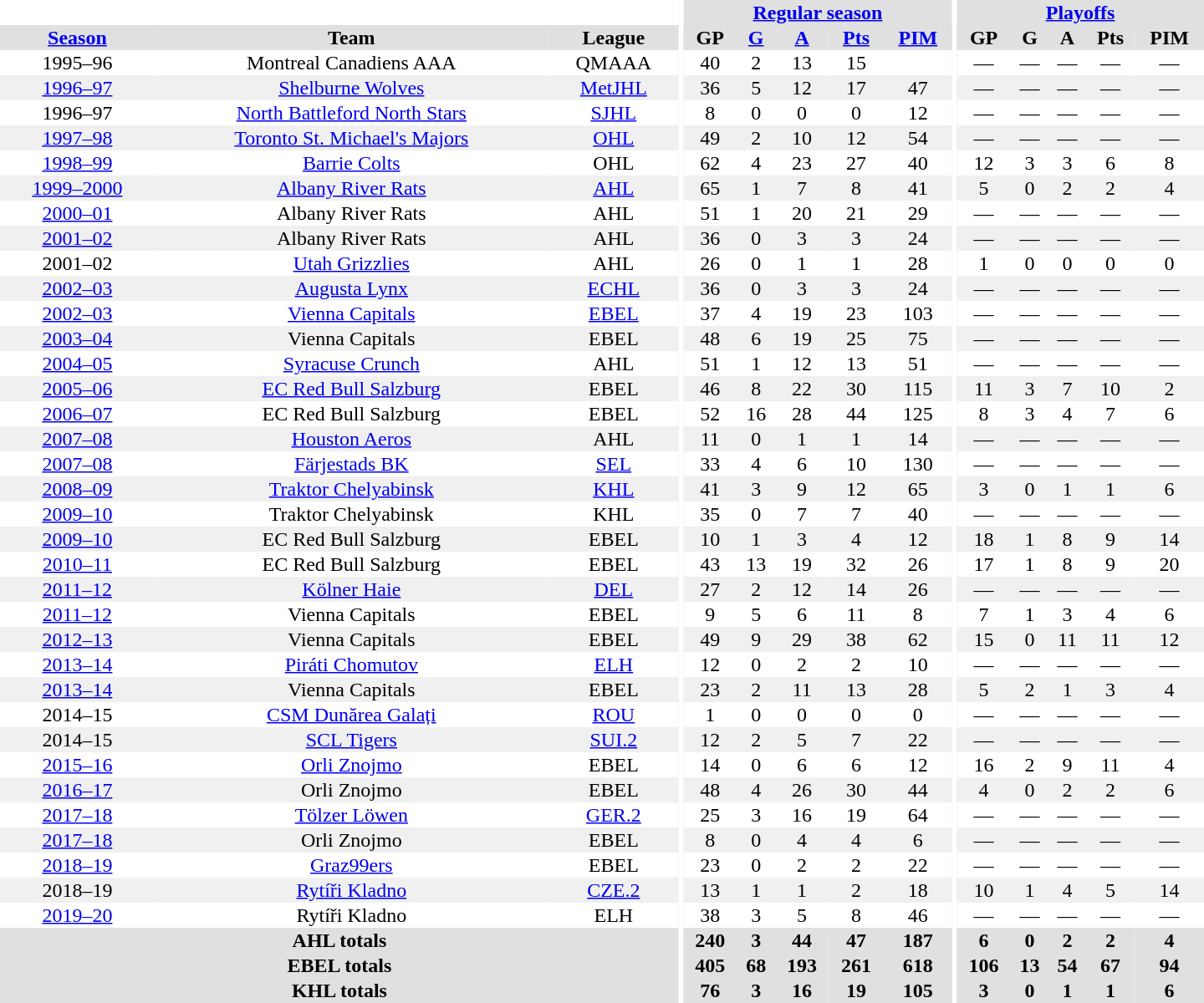<table border="0" cellpadding="1" cellspacing="0" style="text-align:center; width:60em">
<tr bgcolor="#e0e0e0">
<th colspan="3" bgcolor="#ffffff"></th>
<th rowspan="99" bgcolor="#ffffff"></th>
<th colspan="5"><a href='#'>Regular season</a></th>
<th rowspan="99" bgcolor="#ffffff"></th>
<th colspan="5"><a href='#'>Playoffs</a></th>
</tr>
<tr bgcolor="#e0e0e0">
<th><a href='#'>Season</a></th>
<th>Team</th>
<th>League</th>
<th>GP</th>
<th><a href='#'>G</a></th>
<th><a href='#'>A</a></th>
<th><a href='#'>Pts</a></th>
<th><a href='#'>PIM</a></th>
<th>GP</th>
<th>G</th>
<th>A</th>
<th>Pts</th>
<th>PIM</th>
</tr>
<tr>
<td>1995–96</td>
<td>Montreal Canadiens AAA</td>
<td>QMAAA</td>
<td>40</td>
<td>2</td>
<td>13</td>
<td>15</td>
<td></td>
<td>—</td>
<td>—</td>
<td>—</td>
<td>—</td>
<td>—</td>
</tr>
<tr bgcolor="#f0f0f0">
<td><a href='#'>1996–97</a></td>
<td><a href='#'>Shelburne Wolves</a></td>
<td><a href='#'>MetJHL</a></td>
<td>36</td>
<td>5</td>
<td>12</td>
<td>17</td>
<td>47</td>
<td>—</td>
<td>—</td>
<td>—</td>
<td>—</td>
<td>—</td>
</tr>
<tr>
<td>1996–97</td>
<td><a href='#'>North Battleford North Stars</a></td>
<td><a href='#'>SJHL</a></td>
<td>8</td>
<td>0</td>
<td>0</td>
<td>0</td>
<td>12</td>
<td>—</td>
<td>—</td>
<td>—</td>
<td>—</td>
<td>—</td>
</tr>
<tr bgcolor="#f0f0f0">
<td><a href='#'>1997–98</a></td>
<td><a href='#'>Toronto St. Michael's Majors</a></td>
<td><a href='#'>OHL</a></td>
<td>49</td>
<td>2</td>
<td>10</td>
<td>12</td>
<td>54</td>
<td>—</td>
<td>—</td>
<td>—</td>
<td>—</td>
<td>—</td>
</tr>
<tr>
<td><a href='#'>1998–99</a></td>
<td><a href='#'>Barrie Colts</a></td>
<td>OHL</td>
<td>62</td>
<td>4</td>
<td>23</td>
<td>27</td>
<td>40</td>
<td>12</td>
<td>3</td>
<td>3</td>
<td>6</td>
<td>8</td>
</tr>
<tr bgcolor="#f0f0f0">
<td><a href='#'>1999–2000</a></td>
<td><a href='#'>Albany River Rats</a></td>
<td><a href='#'>AHL</a></td>
<td>65</td>
<td>1</td>
<td>7</td>
<td>8</td>
<td>41</td>
<td>5</td>
<td>0</td>
<td>2</td>
<td>2</td>
<td>4</td>
</tr>
<tr>
<td><a href='#'>2000–01</a></td>
<td>Albany River Rats</td>
<td>AHL</td>
<td>51</td>
<td>1</td>
<td>20</td>
<td>21</td>
<td>29</td>
<td>—</td>
<td>—</td>
<td>—</td>
<td>—</td>
<td>—</td>
</tr>
<tr bgcolor="#f0f0f0">
<td><a href='#'>2001–02</a></td>
<td>Albany River Rats</td>
<td>AHL</td>
<td>36</td>
<td>0</td>
<td>3</td>
<td>3</td>
<td>24</td>
<td>—</td>
<td>—</td>
<td>—</td>
<td>—</td>
<td>—</td>
</tr>
<tr>
<td>2001–02</td>
<td><a href='#'>Utah Grizzlies</a></td>
<td>AHL</td>
<td>26</td>
<td>0</td>
<td>1</td>
<td>1</td>
<td>28</td>
<td>1</td>
<td>0</td>
<td>0</td>
<td>0</td>
<td>0</td>
</tr>
<tr bgcolor="#f0f0f0">
<td><a href='#'>2002–03</a></td>
<td><a href='#'>Augusta Lynx</a></td>
<td><a href='#'>ECHL</a></td>
<td>36</td>
<td>0</td>
<td>3</td>
<td>3</td>
<td>24</td>
<td>—</td>
<td>—</td>
<td>—</td>
<td>—</td>
<td>—</td>
</tr>
<tr>
<td><a href='#'>2002–03</a></td>
<td><a href='#'>Vienna Capitals</a></td>
<td><a href='#'>EBEL</a></td>
<td>37</td>
<td>4</td>
<td>19</td>
<td>23</td>
<td>103</td>
<td>—</td>
<td>—</td>
<td>—</td>
<td>—</td>
<td>—</td>
</tr>
<tr bgcolor="#f0f0f0">
<td><a href='#'>2003–04</a></td>
<td>Vienna Capitals</td>
<td>EBEL</td>
<td>48</td>
<td>6</td>
<td>19</td>
<td>25</td>
<td>75</td>
<td>—</td>
<td>—</td>
<td>—</td>
<td>—</td>
<td>—</td>
</tr>
<tr>
<td><a href='#'>2004–05</a></td>
<td><a href='#'>Syracuse Crunch</a></td>
<td>AHL</td>
<td>51</td>
<td>1</td>
<td>12</td>
<td>13</td>
<td>51</td>
<td>—</td>
<td>—</td>
<td>—</td>
<td>—</td>
<td>—</td>
</tr>
<tr bgcolor="#f0f0f0">
<td><a href='#'>2005–06</a></td>
<td><a href='#'>EC Red Bull Salzburg</a></td>
<td>EBEL</td>
<td>46</td>
<td>8</td>
<td>22</td>
<td>30</td>
<td>115</td>
<td>11</td>
<td>3</td>
<td>7</td>
<td>10</td>
<td>2</td>
</tr>
<tr>
<td><a href='#'>2006–07</a></td>
<td>EC Red Bull Salzburg</td>
<td>EBEL</td>
<td>52</td>
<td>16</td>
<td>28</td>
<td>44</td>
<td>125</td>
<td>8</td>
<td>3</td>
<td>4</td>
<td>7</td>
<td>6</td>
</tr>
<tr bgcolor="#f0f0f0">
<td><a href='#'>2007–08</a></td>
<td><a href='#'>Houston Aeros</a></td>
<td>AHL</td>
<td>11</td>
<td>0</td>
<td>1</td>
<td>1</td>
<td>14</td>
<td>—</td>
<td>—</td>
<td>—</td>
<td>—</td>
<td>—</td>
</tr>
<tr>
<td><a href='#'>2007–08</a></td>
<td><a href='#'>Färjestads BK</a></td>
<td><a href='#'>SEL</a></td>
<td>33</td>
<td>4</td>
<td>6</td>
<td>10</td>
<td>130</td>
<td>—</td>
<td>—</td>
<td>—</td>
<td>—</td>
<td>—</td>
</tr>
<tr bgcolor="#f0f0f0">
<td><a href='#'>2008–09</a></td>
<td><a href='#'>Traktor Chelyabinsk</a></td>
<td><a href='#'>KHL</a></td>
<td>41</td>
<td>3</td>
<td>9</td>
<td>12</td>
<td>65</td>
<td>3</td>
<td>0</td>
<td>1</td>
<td>1</td>
<td>6</td>
</tr>
<tr>
<td><a href='#'>2009–10</a></td>
<td>Traktor Chelyabinsk</td>
<td>KHL</td>
<td>35</td>
<td>0</td>
<td>7</td>
<td>7</td>
<td>40</td>
<td>—</td>
<td>—</td>
<td>—</td>
<td>—</td>
<td>—</td>
</tr>
<tr bgcolor="#f0f0f0">
<td><a href='#'>2009–10</a></td>
<td>EC Red Bull Salzburg</td>
<td>EBEL</td>
<td>10</td>
<td>1</td>
<td>3</td>
<td>4</td>
<td>12</td>
<td>18</td>
<td>1</td>
<td>8</td>
<td>9</td>
<td>14</td>
</tr>
<tr>
<td><a href='#'>2010–11</a></td>
<td>EC Red Bull Salzburg</td>
<td>EBEL</td>
<td>43</td>
<td>13</td>
<td>19</td>
<td>32</td>
<td>26</td>
<td>17</td>
<td>1</td>
<td>8</td>
<td>9</td>
<td>20</td>
</tr>
<tr bgcolor="#f0f0f0">
<td><a href='#'>2011–12</a></td>
<td><a href='#'>Kölner Haie</a></td>
<td><a href='#'>DEL</a></td>
<td>27</td>
<td>2</td>
<td>12</td>
<td>14</td>
<td>26</td>
<td>—</td>
<td>—</td>
<td>—</td>
<td>—</td>
<td>—</td>
</tr>
<tr>
<td><a href='#'>2011–12</a></td>
<td>Vienna Capitals</td>
<td>EBEL</td>
<td>9</td>
<td>5</td>
<td>6</td>
<td>11</td>
<td>8</td>
<td>7</td>
<td>1</td>
<td>3</td>
<td>4</td>
<td>6</td>
</tr>
<tr bgcolor="#f0f0f0">
<td><a href='#'>2012–13</a></td>
<td>Vienna Capitals</td>
<td>EBEL</td>
<td>49</td>
<td>9</td>
<td>29</td>
<td>38</td>
<td>62</td>
<td>15</td>
<td>0</td>
<td>11</td>
<td>11</td>
<td>12</td>
</tr>
<tr>
<td><a href='#'>2013–14</a></td>
<td><a href='#'>Piráti Chomutov</a></td>
<td><a href='#'>ELH</a></td>
<td>12</td>
<td>0</td>
<td>2</td>
<td>2</td>
<td>10</td>
<td>—</td>
<td>—</td>
<td>—</td>
<td>—</td>
<td>—</td>
</tr>
<tr bgcolor="#f0f0f0">
<td><a href='#'>2013–14</a></td>
<td>Vienna Capitals</td>
<td>EBEL</td>
<td>23</td>
<td>2</td>
<td>11</td>
<td>13</td>
<td>28</td>
<td>5</td>
<td>2</td>
<td>1</td>
<td>3</td>
<td>4</td>
</tr>
<tr>
<td>2014–15</td>
<td><a href='#'>CSM Dunărea Galați</a></td>
<td><a href='#'>ROU</a></td>
<td>1</td>
<td>0</td>
<td>0</td>
<td>0</td>
<td>0</td>
<td>—</td>
<td>—</td>
<td>—</td>
<td>—</td>
<td>—</td>
</tr>
<tr bgcolor="#f0f0f0">
<td>2014–15</td>
<td><a href='#'>SCL Tigers</a></td>
<td><a href='#'>SUI.2</a></td>
<td>12</td>
<td>2</td>
<td>5</td>
<td>7</td>
<td>22</td>
<td>—</td>
<td>—</td>
<td>—</td>
<td>—</td>
<td>—</td>
</tr>
<tr>
<td><a href='#'>2015–16</a></td>
<td><a href='#'>Orli Znojmo</a></td>
<td>EBEL</td>
<td>14</td>
<td>0</td>
<td>6</td>
<td>6</td>
<td>12</td>
<td>16</td>
<td>2</td>
<td>9</td>
<td>11</td>
<td>4</td>
</tr>
<tr bgcolor="#f0f0f0">
<td><a href='#'>2016–17</a></td>
<td>Orli Znojmo</td>
<td>EBEL</td>
<td>48</td>
<td>4</td>
<td>26</td>
<td>30</td>
<td>44</td>
<td>4</td>
<td>0</td>
<td>2</td>
<td>2</td>
<td>6</td>
</tr>
<tr>
<td><a href='#'>2017–18</a></td>
<td><a href='#'>Tölzer Löwen</a></td>
<td><a href='#'>GER.2</a></td>
<td>25</td>
<td>3</td>
<td>16</td>
<td>19</td>
<td>64</td>
<td>—</td>
<td>—</td>
<td>—</td>
<td>—</td>
<td>—</td>
</tr>
<tr bgcolor="#f0f0f0">
<td><a href='#'>2017–18</a></td>
<td>Orli Znojmo</td>
<td>EBEL</td>
<td>8</td>
<td>0</td>
<td>4</td>
<td>4</td>
<td>6</td>
<td>—</td>
<td>—</td>
<td>—</td>
<td>—</td>
<td>—</td>
</tr>
<tr>
<td><a href='#'>2018–19</a></td>
<td><a href='#'>Graz99ers</a></td>
<td>EBEL</td>
<td>23</td>
<td>0</td>
<td>2</td>
<td>2</td>
<td>22</td>
<td>—</td>
<td>—</td>
<td>—</td>
<td>—</td>
<td>—</td>
</tr>
<tr bgcolor="#f0f0f0">
<td>2018–19</td>
<td><a href='#'>Rytíři Kladno</a></td>
<td><a href='#'>CZE.2</a></td>
<td>13</td>
<td>1</td>
<td>1</td>
<td>2</td>
<td>18</td>
<td>10</td>
<td>1</td>
<td>4</td>
<td>5</td>
<td>14</td>
</tr>
<tr>
<td><a href='#'>2019–20</a></td>
<td>Rytíři Kladno</td>
<td>ELH</td>
<td>38</td>
<td>3</td>
<td>5</td>
<td>8</td>
<td>46</td>
<td>—</td>
<td>—</td>
<td>—</td>
<td>—</td>
<td>—</td>
</tr>
<tr bgcolor="#e0e0e0">
<th colspan="3">AHL totals</th>
<th>240</th>
<th>3</th>
<th>44</th>
<th>47</th>
<th>187</th>
<th>6</th>
<th>0</th>
<th>2</th>
<th>2</th>
<th>4</th>
</tr>
<tr bgcolor="#e0e0e0">
<th colspan="3">EBEL totals</th>
<th>405</th>
<th>68</th>
<th>193</th>
<th>261</th>
<th>618</th>
<th>106</th>
<th>13</th>
<th>54</th>
<th>67</th>
<th>94</th>
</tr>
<tr bgcolor="#e0e0e0">
<th colspan="3">KHL totals</th>
<th>76</th>
<th>3</th>
<th>16</th>
<th>19</th>
<th>105</th>
<th>3</th>
<th>0</th>
<th>1</th>
<th>1</th>
<th>6</th>
</tr>
</table>
